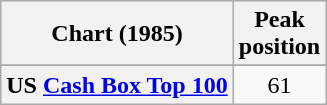<table class="wikitable plainrowheaders" style="text-align:center">
<tr>
<th scope="col">Chart (1985)</th>
<th scope="col">Peak<br>position</th>
</tr>
<tr>
</tr>
<tr>
<th>US <a href='#'>Cash Box Top 100</a></th>
<td>61</td>
</tr>
</table>
